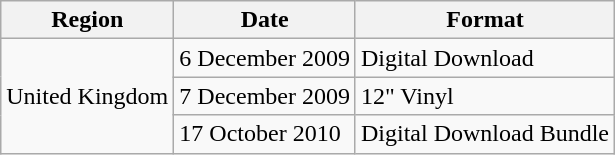<table class=wikitable>
<tr>
<th>Region</th>
<th>Date</th>
<th>Format</th>
</tr>
<tr>
<td style="text-align:center;" rowspan="3">United Kingdom</td>
<td>6 December 2009</td>
<td>Digital Download</td>
</tr>
<tr>
<td>7 December 2009</td>
<td>12" Vinyl</td>
</tr>
<tr>
<td>17 October 2010</td>
<td>Digital Download Bundle</td>
</tr>
</table>
